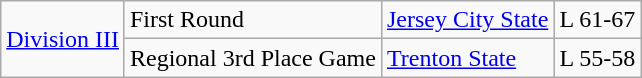<table class="wikitable">
<tr>
<td rowspan="2"><a href='#'>Division III</a></td>
<td>First Round</td>
<td><a href='#'>Jersey City State</a></td>
<td>L 61-67</td>
</tr>
<tr>
<td>Regional 3rd Place Game</td>
<td><a href='#'>Trenton State</a></td>
<td>L 55-58</td>
</tr>
</table>
